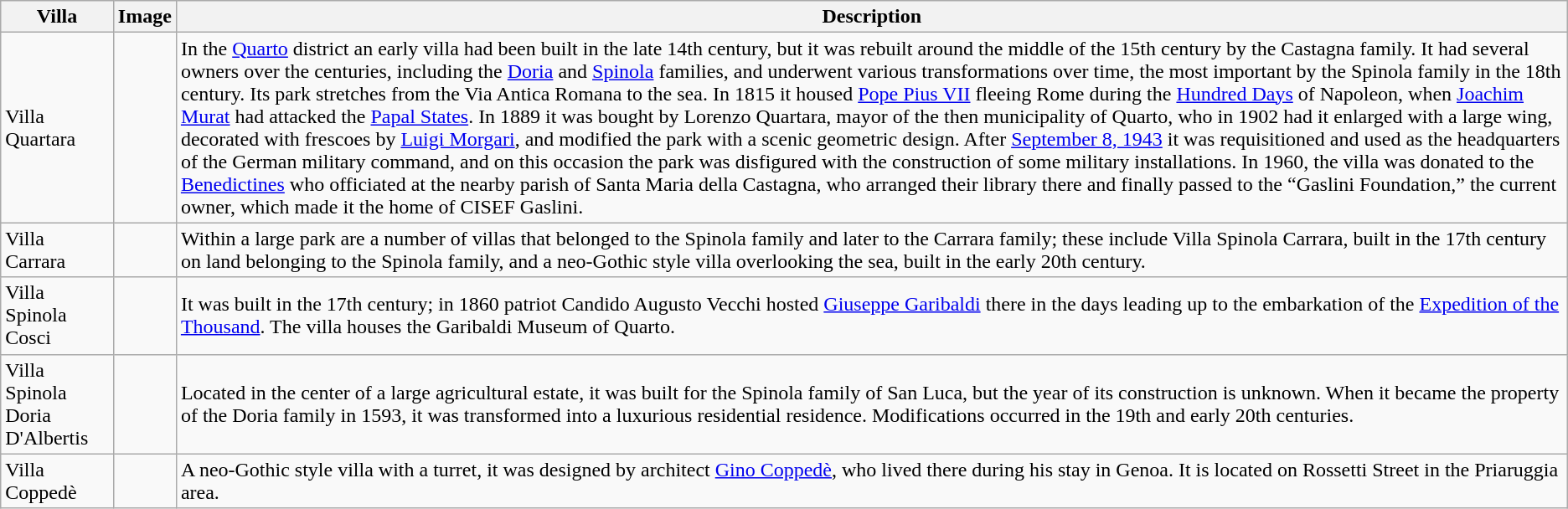<table class="wikitable sortable">
<tr>
<th>Villa</th>
<th>Image</th>
<th>Description</th>
</tr>
<tr>
<td>Villa Quartara</td>
<td></td>
<td>In the <a href='#'>Quarto</a> district an early villa had been built in the late 14th century, but it was rebuilt around the middle of the 15th century by the Castagna family. It had several owners over the centuries, including the <a href='#'>Doria</a> and <a href='#'>Spinola</a> families, and underwent various transformations over time, the most important by the Spinola family in the 18th century. Its park stretches from the Via Antica Romana to the sea. In 1815 it housed <a href='#'>Pope Pius VII</a> fleeing Rome during the <a href='#'>Hundred Days</a> of Napoleon, when <a href='#'>Joachim Murat</a> had attacked the <a href='#'>Papal States</a>. In 1889 it was bought by Lorenzo Quartara, mayor of the then municipality of Quarto, who in 1902 had it enlarged with a large wing, decorated with frescoes by <a href='#'>Luigi Morgari</a>, and modified the park with a scenic geometric design. After <a href='#'>September 8, 1943</a> it was requisitioned and used as the headquarters of the German military command, and on this occasion the park was disfigured with the construction of some military installations. In 1960, the villa was donated to the <a href='#'>Benedictines</a> who officiated at the nearby parish of Santa Maria della Castagna, who arranged their library there and finally passed to the “Gaslini Foundation,” the current owner, which made it the home of CISEF Gaslini.</td>
</tr>
<tr>
<td>Villa Carrara</td>
<td></td>
<td>Within a large park are a number of villas that belonged to the Spinola family and later to the Carrara family; these include Villa Spinola Carrara, built in the 17th century on land belonging to the Spinola family, and a neo-Gothic style villa overlooking the sea, built in the early 20th century.</td>
</tr>
<tr>
<td>Villa Spinola Cosci</td>
<td></td>
<td>It was built in the 17th century; in 1860 patriot Candido Augusto Vecchi hosted <a href='#'>Giuseppe Garibaldi</a> there in the days leading up to the embarkation of the <a href='#'>Expedition of the Thousand</a>. The villa houses the Garibaldi Museum of Quarto.</td>
</tr>
<tr>
<td>Villa Spinola Doria D'Albertis</td>
<td></td>
<td>Located in the center of a large agricultural estate, it was built for the Spinola family of San Luca, but the year of its construction is unknown. When it became the property of the Doria family in 1593, it was transformed into a luxurious residential residence. Modifications occurred in the 19th and early 20th centuries.</td>
</tr>
<tr>
<td>Villa Coppedè</td>
<td></td>
<td>A neo-Gothic style villa with a turret, it was designed by architect <a href='#'>Gino Coppedè</a>, who lived there during his stay in Genoa. It is located on Rossetti Street in the Priaruggia area.</td>
</tr>
</table>
